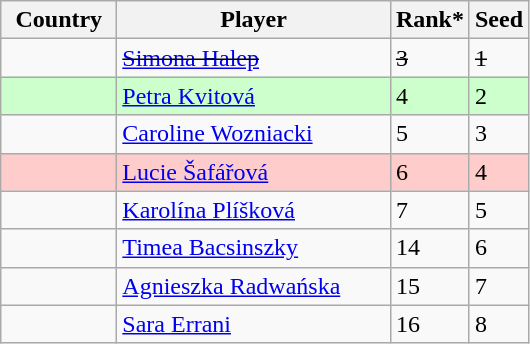<table class="wikitable" border="1">
<tr>
<th width="70">Country</th>
<th width="175">Player</th>
<th>Rank*</th>
<th>Seed</th>
</tr>
<tr>
<td><s></s></td>
<td><s><a href='#'>Simona Halep</a></s></td>
<td><s>3</s></td>
<td><s>1</s></td>
</tr>
<tr style="background:#cfc;">
<td></td>
<td><a href='#'>Petra Kvitová</a></td>
<td>4</td>
<td>2</td>
</tr>
<tr>
<td></td>
<td><a href='#'>Caroline Wozniacki</a></td>
<td>5</td>
<td>3</td>
</tr>
<tr style="background:#fcc;">
<td></td>
<td><a href='#'>Lucie Šafářová</a></td>
<td>6</td>
<td>4</td>
</tr>
<tr>
<td></td>
<td><a href='#'>Karolína Plíšková</a></td>
<td>7</td>
<td>5</td>
</tr>
<tr>
<td></td>
<td><a href='#'>Timea Bacsinszky</a></td>
<td>14</td>
<td>6</td>
</tr>
<tr>
<td></td>
<td><a href='#'>Agnieszka Radwańska</a></td>
<td>15</td>
<td>7</td>
</tr>
<tr>
<td></td>
<td><a href='#'>Sara Errani</a></td>
<td>16</td>
<td>8</td>
</tr>
</table>
